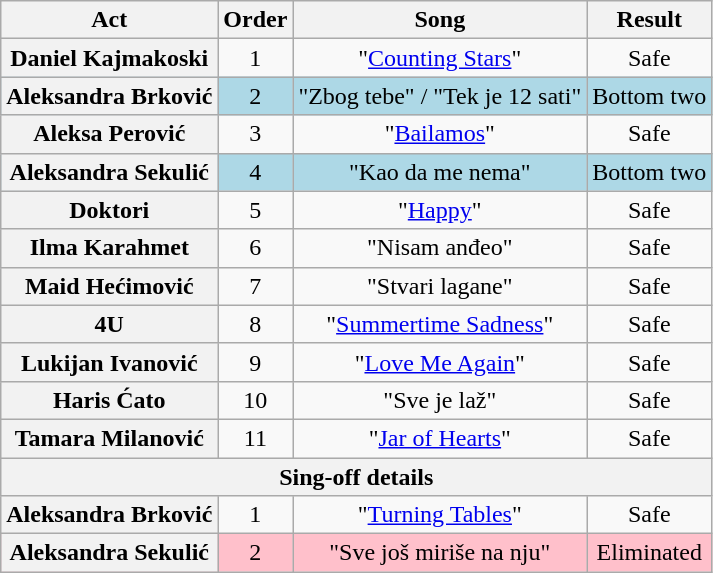<table class="wikitable plainrowheaders" style="text-align:center;">
<tr>
<th scope="col">Act</th>
<th scope="col">Order</th>
<th scope="col">Song</th>
<th scope="col">Result</th>
</tr>
<tr>
<th scope="row">Daniel Kajmakoski</th>
<td>1</td>
<td>"<a href='#'>Counting Stars</a>"</td>
<td>Safe</td>
</tr>
<tr style="background:lightblue;">
<th scope="row">Aleksandra Brković</th>
<td>2</td>
<td>"Zbog tebe" / "Tek je 12 sati"</td>
<td>Bottom two</td>
</tr>
<tr>
<th scope="row">Aleksa Perović</th>
<td>3</td>
<td>"<a href='#'>Bailamos</a>"</td>
<td>Safe</td>
</tr>
<tr style="background:lightblue;">
<th scope="row">Aleksandra Sekulić</th>
<td>4</td>
<td>"Kao da me nema"</td>
<td>Bottom two</td>
</tr>
<tr>
<th scope="row">Doktori</th>
<td>5</td>
<td>"<a href='#'>Happy</a>"</td>
<td>Safe</td>
</tr>
<tr>
<th scope="row">Ilma Karahmet</th>
<td>6</td>
<td>"Nisam anđeo"</td>
<td>Safe</td>
</tr>
<tr>
<th scope="row">Maid Hećimović</th>
<td>7</td>
<td>"Stvari lagane"</td>
<td>Safe</td>
</tr>
<tr>
<th scope="row">4U</th>
<td>8</td>
<td>"<a href='#'>Summertime Sadness</a>"</td>
<td>Safe</td>
</tr>
<tr>
<th scope="row">Lukijan Ivanović</th>
<td>9</td>
<td>"<a href='#'>Love Me Again</a>"</td>
<td>Safe</td>
</tr>
<tr>
<th scope="row">Haris Ćato</th>
<td>10</td>
<td>"Sve je laž"</td>
<td>Safe</td>
</tr>
<tr>
<th scope="row">Tamara Milanović</th>
<td>11</td>
<td>"<a href='#'>Jar of Hearts</a>"</td>
<td>Safe</td>
</tr>
<tr>
<th colspan="4">Sing-off details</th>
</tr>
<tr>
<th scope="row">Aleksandra Brković</th>
<td>1</td>
<td>"<a href='#'>Turning Tables</a>"</td>
<td>Safe</td>
</tr>
<tr style="background:pink;">
<th scope="row">Aleksandra Sekulić</th>
<td>2</td>
<td>"Sve još miriše na nju"</td>
<td>Eliminated</td>
</tr>
</table>
